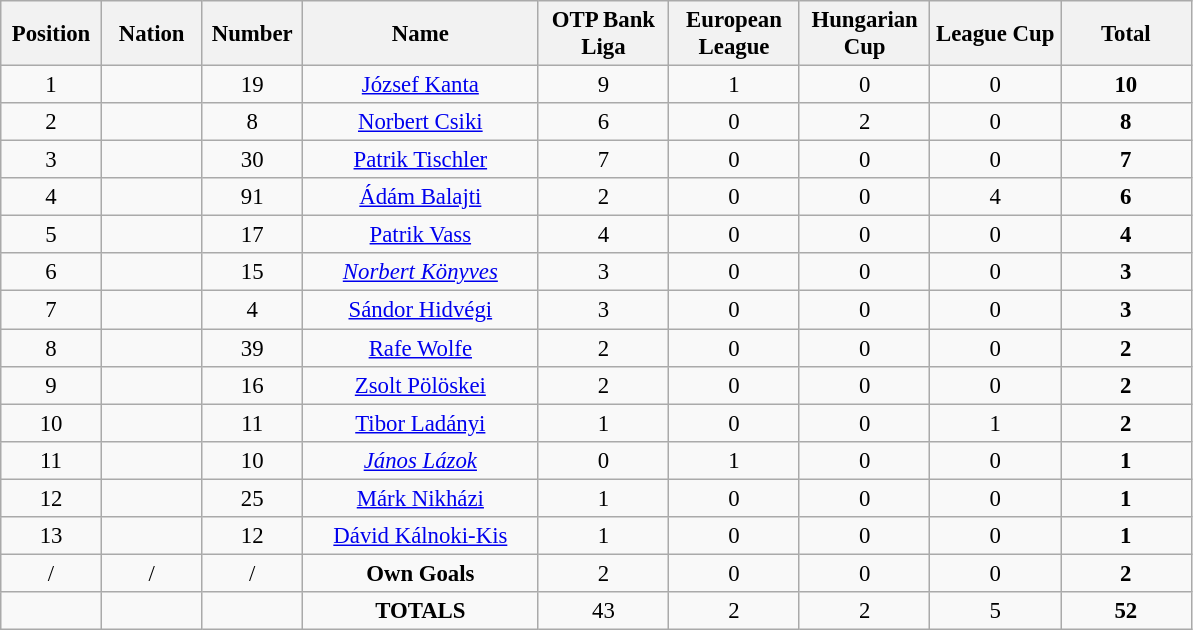<table class="wikitable" style="font-size: 95%; text-align: center;">
<tr>
<th width=60>Position</th>
<th width=60>Nation</th>
<th width=60>Number</th>
<th width=150>Name</th>
<th width=80>OTP Bank Liga</th>
<th width=80>European League</th>
<th width=80>Hungarian Cup</th>
<th width=80>League Cup</th>
<th width=80>Total</th>
</tr>
<tr>
<td>1</td>
<td></td>
<td>19</td>
<td><a href='#'>József Kanta</a></td>
<td>9</td>
<td>1</td>
<td>0</td>
<td>0</td>
<td><strong>10</strong></td>
</tr>
<tr>
<td>2</td>
<td></td>
<td>8</td>
<td><a href='#'>Norbert Csiki</a></td>
<td>6</td>
<td>0</td>
<td>2</td>
<td>0</td>
<td><strong>8</strong></td>
</tr>
<tr>
<td>3</td>
<td></td>
<td>30</td>
<td><a href='#'>Patrik Tischler</a></td>
<td>7</td>
<td>0</td>
<td>0</td>
<td>0</td>
<td><strong>7</strong></td>
</tr>
<tr>
<td>4</td>
<td></td>
<td>91</td>
<td><a href='#'>Ádám Balajti</a></td>
<td>2</td>
<td>0</td>
<td>0</td>
<td>4</td>
<td><strong>6</strong></td>
</tr>
<tr>
<td>5</td>
<td></td>
<td>17</td>
<td><a href='#'>Patrik Vass</a></td>
<td>4</td>
<td>0</td>
<td>0</td>
<td>0</td>
<td><strong>4</strong></td>
</tr>
<tr>
<td>6</td>
<td></td>
<td>15</td>
<td><em><a href='#'>Norbert Könyves</a></em></td>
<td>3</td>
<td>0</td>
<td>0</td>
<td>0</td>
<td><strong>3</strong></td>
</tr>
<tr>
<td>7</td>
<td></td>
<td>4</td>
<td><a href='#'>Sándor Hidvégi</a></td>
<td>3</td>
<td>0</td>
<td>0</td>
<td>0</td>
<td><strong>3</strong></td>
</tr>
<tr>
<td>8</td>
<td></td>
<td>39</td>
<td><a href='#'>Rafe Wolfe</a></td>
<td>2</td>
<td>0</td>
<td>0</td>
<td>0</td>
<td><strong>2</strong></td>
</tr>
<tr>
<td>9</td>
<td></td>
<td>16</td>
<td><a href='#'>Zsolt Pölöskei</a></td>
<td>2</td>
<td>0</td>
<td>0</td>
<td>0</td>
<td><strong>2</strong></td>
</tr>
<tr>
<td>10</td>
<td></td>
<td>11</td>
<td><a href='#'>Tibor Ladányi</a></td>
<td>1</td>
<td>0</td>
<td>0</td>
<td>1</td>
<td><strong>2</strong></td>
</tr>
<tr>
<td>11</td>
<td></td>
<td>10</td>
<td><em><a href='#'>János Lázok</a></em></td>
<td>0</td>
<td>1</td>
<td>0</td>
<td>0</td>
<td><strong>1</strong></td>
</tr>
<tr>
<td>12</td>
<td></td>
<td>25</td>
<td><a href='#'>Márk Nikházi</a></td>
<td>1</td>
<td>0</td>
<td>0</td>
<td>0</td>
<td><strong>1</strong></td>
</tr>
<tr>
<td>13</td>
<td></td>
<td>12</td>
<td><a href='#'>Dávid Kálnoki-Kis</a></td>
<td>1</td>
<td>0</td>
<td>0</td>
<td>0</td>
<td><strong>1</strong></td>
</tr>
<tr>
<td>/</td>
<td>/</td>
<td>/</td>
<td><strong>Own Goals</strong></td>
<td>2</td>
<td>0</td>
<td>0</td>
<td>0</td>
<td><strong>2</strong></td>
</tr>
<tr>
<td></td>
<td></td>
<td></td>
<td><strong>TOTALS</strong></td>
<td>43</td>
<td>2</td>
<td>2</td>
<td>5</td>
<td><strong>52</strong></td>
</tr>
</table>
